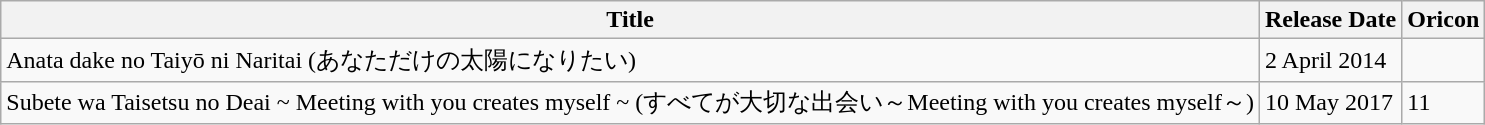<table class="wikitable sortable">
<tr>
<th>Title</th>
<th>Release Date</th>
<th>Oricon</th>
</tr>
<tr>
<td>Anata dake no Taiyō ni Naritai (あなただけの太陽になりたい)</td>
<td>2 April 2014</td>
<td></td>
</tr>
<tr>
<td>Subete wa Taisetsu no Deai ~ Meeting with you creates myself ~ (すべてが大切な出会い～Meeting with you creates myself～)</td>
<td>10 May 2017</td>
<td>11</td>
</tr>
</table>
